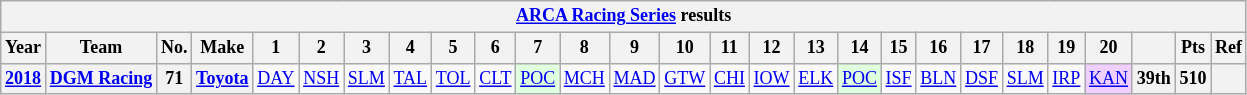<table class="wikitable" style="text-align:center; font-size:75%">
<tr>
<th colspan=48><a href='#'>ARCA Racing Series</a> results</th>
</tr>
<tr>
<th>Year</th>
<th>Team</th>
<th>No.</th>
<th>Make</th>
<th>1</th>
<th>2</th>
<th>3</th>
<th>4</th>
<th>5</th>
<th>6</th>
<th>7</th>
<th>8</th>
<th>9</th>
<th>10</th>
<th>11</th>
<th>12</th>
<th>13</th>
<th>14</th>
<th>15</th>
<th>16</th>
<th>17</th>
<th>18</th>
<th>19</th>
<th>20</th>
<th></th>
<th>Pts</th>
<th>Ref</th>
</tr>
<tr>
<th><a href='#'>2018</a></th>
<th><a href='#'>DGM Racing</a></th>
<th>71</th>
<th><a href='#'>Toyota</a></th>
<td><a href='#'>DAY</a></td>
<td><a href='#'>NSH</a></td>
<td><a href='#'>SLM</a></td>
<td><a href='#'>TAL</a></td>
<td><a href='#'>TOL</a></td>
<td><a href='#'>CLT</a></td>
<td style="background:#DFFFDF;"><a href='#'>POC</a><br></td>
<td><a href='#'>MCH</a></td>
<td><a href='#'>MAD</a></td>
<td><a href='#'>GTW</a></td>
<td><a href='#'>CHI</a></td>
<td><a href='#'>IOW</a></td>
<td><a href='#'>ELK</a></td>
<td style="background:#DFFFDF;"><a href='#'>POC</a><br></td>
<td><a href='#'>ISF</a></td>
<td><a href='#'>BLN</a></td>
<td><a href='#'>DSF</a></td>
<td><a href='#'>SLM</a></td>
<td><a href='#'>IRP</a></td>
<td style="background:#EFCFFF;"><a href='#'>KAN</a><br></td>
<th>39th</th>
<th>510</th>
<th></th>
</tr>
</table>
